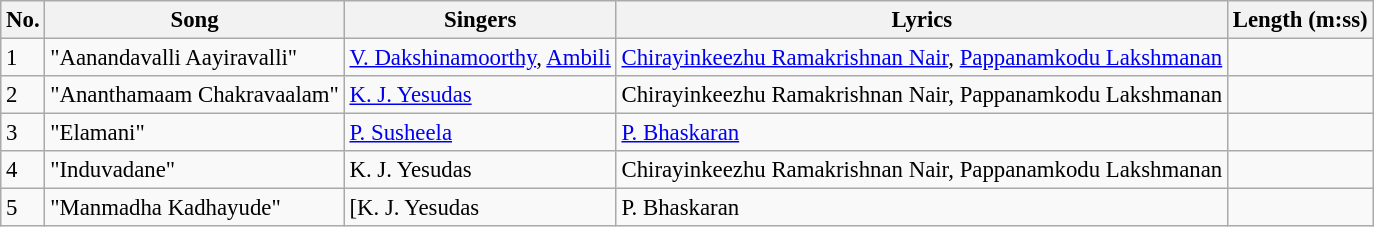<table class="wikitable" style="font-size:95%;">
<tr>
<th>No.</th>
<th>Song</th>
<th>Singers</th>
<th>Lyrics</th>
<th>Length (m:ss)</th>
</tr>
<tr>
<td>1</td>
<td>"Aanandavalli Aayiravalli"</td>
<td><a href='#'>V. Dakshinamoorthy</a>, <a href='#'>Ambili</a></td>
<td><a href='#'>Chirayinkeezhu Ramakrishnan Nair</a>, <a href='#'>Pappanamkodu Lakshmanan</a></td>
<td></td>
</tr>
<tr>
<td>2</td>
<td>"Ananthamaam Chakravaalam"</td>
<td><a href='#'>K. J. Yesudas</a></td>
<td>Chirayinkeezhu Ramakrishnan Nair, Pappanamkodu Lakshmanan</td>
<td></td>
</tr>
<tr>
<td>3</td>
<td>"Elamani"</td>
<td><a href='#'>P. Susheela</a></td>
<td><a href='#'>P. Bhaskaran</a></td>
<td></td>
</tr>
<tr>
<td>4</td>
<td>"Induvadane"</td>
<td>K. J. Yesudas</td>
<td>Chirayinkeezhu Ramakrishnan Nair, Pappanamkodu Lakshmanan</td>
<td></td>
</tr>
<tr>
<td>5</td>
<td>"Manmadha Kadhayude"</td>
<td>[K. J. Yesudas</td>
<td>P. Bhaskaran</td>
<td></td>
</tr>
</table>
